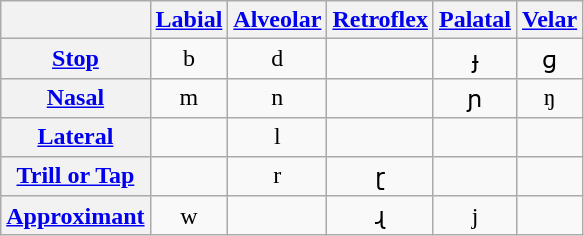<table class="wikitable" style=text-align:center>
<tr>
<th></th>
<th><a href='#'>Labial</a></th>
<th><a href='#'>Alveolar</a></th>
<th><a href='#'>Retroflex</a></th>
<th><a href='#'>Palatal</a></th>
<th><a href='#'>Velar</a></th>
</tr>
<tr>
<th><a href='#'>Stop</a></th>
<td>b</td>
<td>d</td>
<td></td>
<td>ɟ</td>
<td>ɡ</td>
</tr>
<tr>
<th><a href='#'>Nasal</a></th>
<td>m</td>
<td>n</td>
<td></td>
<td>ɲ</td>
<td>ŋ</td>
</tr>
<tr>
<th><a href='#'>Lateral</a></th>
<td></td>
<td>l</td>
<td></td>
<td></td>
<td></td>
</tr>
<tr>
<th><a href='#'>Trill or Tap</a></th>
<td></td>
<td>r</td>
<td>ɽ</td>
<td></td>
<td></td>
</tr>
<tr>
<th><a href='#'>Approximant</a></th>
<td>w</td>
<td></td>
<td>ɻ</td>
<td>j</td>
<td></td>
</tr>
</table>
